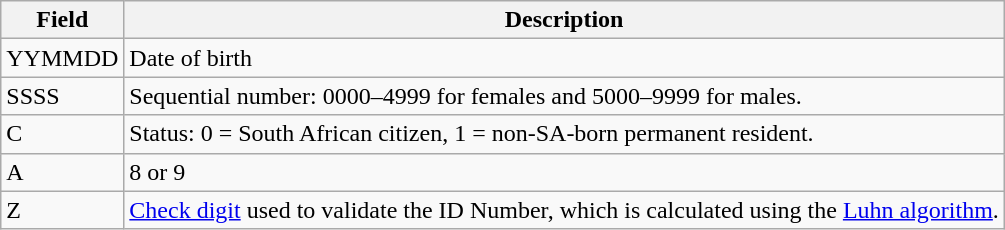<table class="wikitable">
<tr>
<th>Field</th>
<th>Description</th>
</tr>
<tr>
<td>YYMMDD</td>
<td>Date of birth</td>
</tr>
<tr>
<td>SSSS</td>
<td>Sequential number: 0000–4999 for females and 5000–9999 for males.</td>
</tr>
<tr>
<td>C</td>
<td>Status: 0 = South African citizen, 1 = non-SA-born permanent resident.</td>
</tr>
<tr>
<td>A</td>
<td>8 or 9</td>
</tr>
<tr>
<td>Z</td>
<td><a href='#'>Check digit</a> used to validate the ID Number, which is calculated using the <a href='#'>Luhn algorithm</a>.</td>
</tr>
</table>
